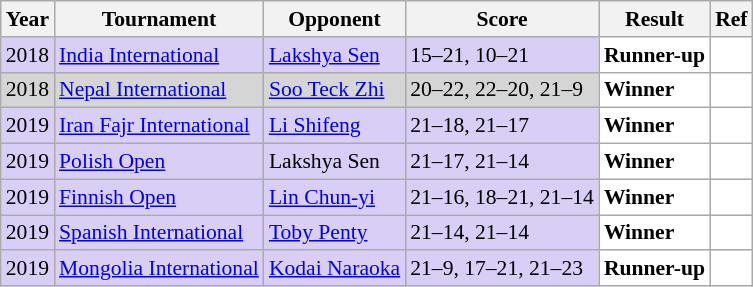<table class="sortable wikitable" style="font-size: 90%;">
<tr>
<th>Year</th>
<th>Tournament</th>
<th>Opponent</th>
<th>Score</th>
<th>Result</th>
<th>Ref</th>
</tr>
<tr style="background:#D8CEF6">
<td align="center">2018</td>
<td align="left"><a href='#'>India International</a></td>
<td align="left"> <a href='#'>Lakshya Sen</a></td>
<td align="left">15–21, 10–21</td>
<td style="text-align:left; background:white"> <strong>Runner-up</strong></td>
<td style="text-align:center; background:white"></td>
</tr>
<tr style="background:#D5D5D5">
<td align="center">2018</td>
<td align="left"><a href='#'>Nepal International</a></td>
<td align="left"> <a href='#'>Soo Teck Zhi</a></td>
<td align="left">20–22, 22–20, 21–9</td>
<td style="text-align:left; background:white"> <strong>Winner</strong></td>
<td style="text-align:center; background:white"></td>
</tr>
<tr style="background:#D8CEF6">
<td align="center">2019</td>
<td align="left"><a href='#'>Iran Fajr International</a></td>
<td align="left"> <a href='#'>Li Shifeng</a></td>
<td align="left">21–18, 21–17</td>
<td style="text-align:left; background:white"> <strong>Winner</strong></td>
<td style="text-align:center; background:white"></td>
</tr>
<tr style="background:#D8CEF6">
<td align="center">2019</td>
<td align="left"><a href='#'>Polish Open</a></td>
<td align="left"> Lakshya Sen</td>
<td align="left">21–17, 21–14</td>
<td style="text-align:left; background:white"> <strong>Winner</strong></td>
<td style="text-align:center; background:white"></td>
</tr>
<tr style="background:#D8CEF6">
<td align="center">2019</td>
<td align="left"><a href='#'>Finnish Open</a></td>
<td align="left"> <a href='#'>Lin Chun-yi</a></td>
<td align="left">21–16, 18–21, 21–14</td>
<td style="text-align:left; background:white"> <strong>Winner</strong></td>
<td style="text-align:center; background:white"></td>
</tr>
<tr style="background:#D8CEF6">
<td align="center">2019</td>
<td align="left"><a href='#'>Spanish International</a></td>
<td align="left"> <a href='#'>Toby Penty</a></td>
<td align="left">21–14, 21–14</td>
<td style="text-align:left; background:white"> <strong>Winner</strong></td>
<td style="text-align:center; background:white"></td>
</tr>
<tr style="background:#D8CEF6">
<td align="center">2019</td>
<td align="left"><a href='#'>Mongolia International</a></td>
<td align="left"> <a href='#'>Kodai Naraoka</a></td>
<td align="left">21–9, 17–21, 21–23</td>
<td style="text-align:left; background:white"> <strong>Runner-up</strong></td>
<td style="text-align:center; background:white"></td>
</tr>
</table>
